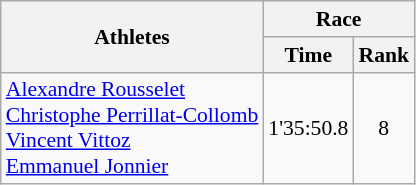<table class="wikitable" border="1" style="font-size:90%">
<tr>
<th rowspan=2>Athletes</th>
<th colspan=2>Race</th>
</tr>
<tr>
<th>Time</th>
<th>Rank</th>
</tr>
<tr>
<td><a href='#'>Alexandre Rousselet</a><br><a href='#'>Christophe Perrillat-Collomb</a><br><a href='#'>Vincent Vittoz</a><br><a href='#'>Emmanuel Jonnier</a></td>
<td align=center>1'35:50.8</td>
<td align=center>8</td>
</tr>
</table>
